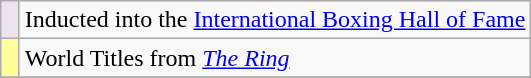<table class="wikitable">
<tr>
<td bgcolor=#ece4ec width=5px></td>
<td>Inducted into the <a href='#'>International Boxing Hall of Fame</a></td>
</tr>
<tr>
<td bgcolor=#FFFF99 width=5px></td>
<td>World Titles from <em><a href='#'>The Ring</a></em></td>
</tr>
<tr>
</tr>
</table>
